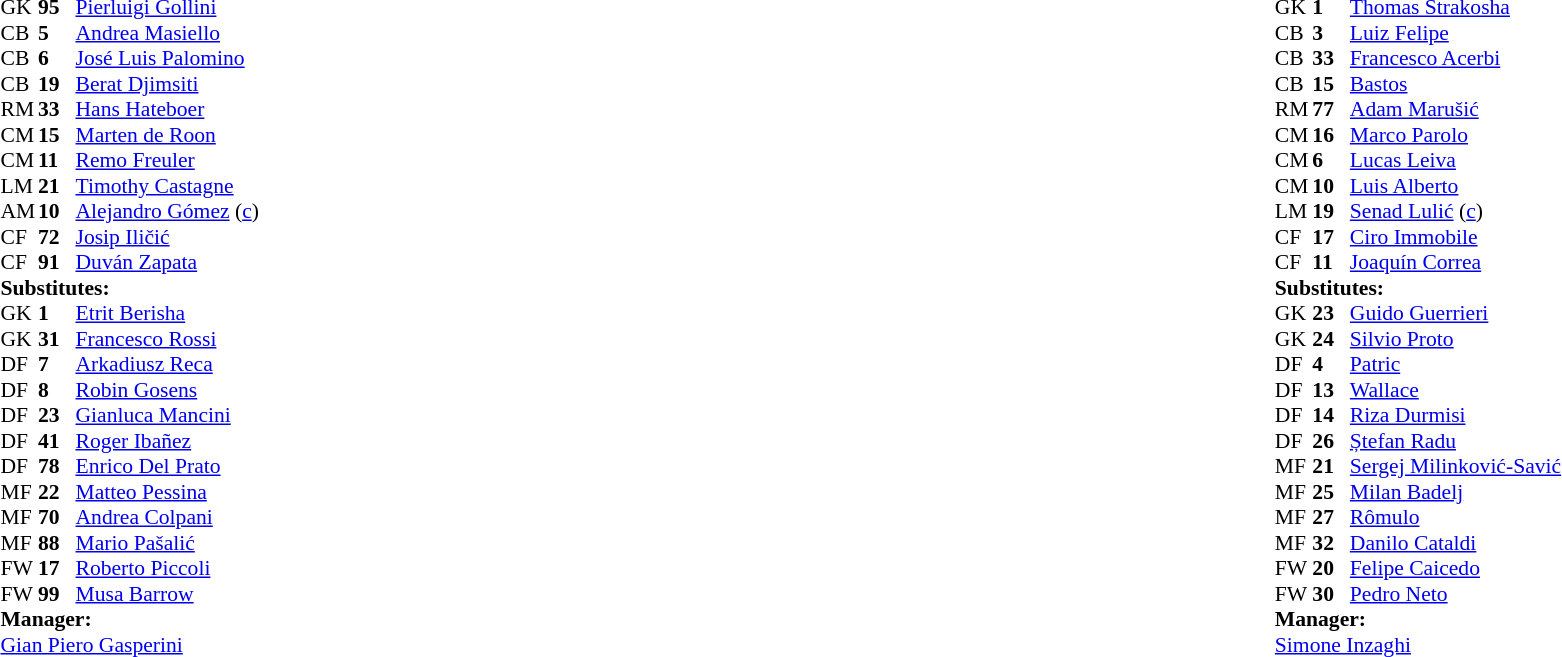<table width="100%">
<tr>
<td valign="top" width="40%"><br><table style="font-size:90%" cellspacing="0" cellpadding="0">
<tr>
<th width=25></th>
<th width=25></th>
</tr>
<tr>
<td>GK</td>
<td><strong>95</strong></td>
<td> <a href='#'>Pierluigi Gollini</a></td>
</tr>
<tr>
<td>CB</td>
<td><strong>5</strong></td>
<td> <a href='#'>Andrea Masiello</a></td>
<td></td>
</tr>
<tr>
<td>CB</td>
<td><strong>6</strong></td>
<td> <a href='#'>José Luis Palomino</a></td>
</tr>
<tr>
<td>CB</td>
<td><strong>19</strong></td>
<td> <a href='#'>Berat Djimsiti</a></td>
</tr>
<tr>
<td>RM</td>
<td><strong>33</strong></td>
<td> <a href='#'>Hans Hateboer</a></td>
</tr>
<tr>
<td>CM</td>
<td><strong>15</strong></td>
<td> <a href='#'>Marten de Roon</a></td>
<td></td>
<td></td>
</tr>
<tr>
<td>CM</td>
<td><strong>11</strong></td>
<td> <a href='#'>Remo Freuler</a></td>
<td></td>
</tr>
<tr>
<td>LM</td>
<td><strong>21</strong></td>
<td> <a href='#'>Timothy Castagne</a></td>
<td></td>
<td></td>
</tr>
<tr>
<td>AM</td>
<td><strong>10</strong></td>
<td> <a href='#'>Alejandro Gómez</a> (<a href='#'>c</a>)</td>
</tr>
<tr>
<td>CF</td>
<td><strong>72</strong></td>
<td> <a href='#'>Josip Iličić</a></td>
</tr>
<tr>
<td>CF</td>
<td><strong>91</strong></td>
<td> <a href='#'>Duván Zapata</a></td>
<td></td>
<td></td>
</tr>
<tr>
<td colspan=3><strong>Substitutes:</strong></td>
</tr>
<tr>
<td>GK</td>
<td><strong>1</strong></td>
<td> <a href='#'>Etrit Berisha</a></td>
</tr>
<tr>
<td>GK</td>
<td><strong>31</strong></td>
<td> <a href='#'>Francesco Rossi</a></td>
</tr>
<tr>
<td>DF</td>
<td><strong>7</strong></td>
<td> <a href='#'>Arkadiusz Reca</a></td>
</tr>
<tr>
<td>DF</td>
<td><strong>8</strong></td>
<td> <a href='#'>Robin Gosens</a></td>
<td></td>
<td></td>
</tr>
<tr>
<td>DF</td>
<td><strong>23</strong></td>
<td> <a href='#'>Gianluca Mancini</a></td>
</tr>
<tr>
<td>DF</td>
<td><strong>41</strong></td>
<td> <a href='#'>Roger Ibañez</a></td>
</tr>
<tr>
<td>DF</td>
<td><strong>78</strong></td>
<td> <a href='#'>Enrico Del Prato</a></td>
</tr>
<tr>
<td>MF</td>
<td><strong>22</strong></td>
<td> <a href='#'>Matteo Pessina</a></td>
</tr>
<tr>
<td>MF</td>
<td><strong>70</strong></td>
<td> <a href='#'>Andrea Colpani</a></td>
</tr>
<tr>
<td>MF</td>
<td><strong>88</strong></td>
<td> <a href='#'>Mario Pašalić</a></td>
<td></td>
<td></td>
</tr>
<tr>
<td>FW</td>
<td><strong>17</strong></td>
<td> <a href='#'>Roberto Piccoli</a></td>
</tr>
<tr>
<td>FW</td>
<td><strong>99</strong></td>
<td> <a href='#'>Musa Barrow</a></td>
<td></td>
<td></td>
</tr>
<tr>
<td colspan=3><strong>Manager:</strong></td>
</tr>
<tr>
<td colspan=3> <a href='#'>Gian Piero Gasperini</a></td>
</tr>
</table>
</td>
<td valign="top"></td>
<td valign="top" width="50%"><br><table style="font-size:90%; margin:auto" cellspacing="0" cellpadding="0">
<tr>
<th width=25></th>
<th width=25></th>
</tr>
<tr>
<td>GK</td>
<td><strong>1</strong></td>
<td> <a href='#'>Thomas Strakosha</a></td>
</tr>
<tr>
<td>CB</td>
<td><strong>3</strong></td>
<td> <a href='#'>Luiz Felipe</a></td>
</tr>
<tr>
<td>CB</td>
<td><strong>33</strong></td>
<td> <a href='#'>Francesco Acerbi</a></td>
</tr>
<tr>
<td>CB</td>
<td><strong>15</strong></td>
<td> <a href='#'>Bastos</a></td>
<td></td>
<td></td>
</tr>
<tr>
<td>RM</td>
<td><strong>77</strong></td>
<td> <a href='#'>Adam Marušić</a></td>
<td></td>
</tr>
<tr>
<td>CM</td>
<td><strong>16</strong></td>
<td> <a href='#'>Marco Parolo</a></td>
</tr>
<tr>
<td>CM</td>
<td><strong>6</strong></td>
<td> <a href='#'>Lucas Leiva</a></td>
<td></td>
</tr>
<tr>
<td>CM</td>
<td><strong>10</strong></td>
<td> <a href='#'>Luis Alberto</a></td>
<td></td>
<td></td>
</tr>
<tr>
<td>LM</td>
<td><strong>19</strong></td>
<td> <a href='#'>Senad Lulić</a> (<a href='#'>c</a>)</td>
<td></td>
</tr>
<tr>
<td>CF</td>
<td><strong>17</strong></td>
<td> <a href='#'>Ciro Immobile</a></td>
<td></td>
<td></td>
</tr>
<tr>
<td>CF</td>
<td><strong>11</strong></td>
<td> <a href='#'>Joaquín Correa</a></td>
</tr>
<tr>
<td colspan=3><strong>Substitutes:</strong></td>
</tr>
<tr>
<td>GK</td>
<td><strong>23</strong></td>
<td> <a href='#'>Guido Guerrieri</a></td>
</tr>
<tr>
<td>GK</td>
<td><strong>24</strong></td>
<td> <a href='#'>Silvio Proto</a></td>
</tr>
<tr>
<td>DF</td>
<td><strong>4</strong></td>
<td> <a href='#'>Patric</a></td>
</tr>
<tr>
<td>DF</td>
<td><strong>13</strong></td>
<td> <a href='#'>Wallace</a></td>
</tr>
<tr>
<td>DF</td>
<td><strong>14</strong></td>
<td> <a href='#'>Riza Durmisi</a></td>
</tr>
<tr>
<td>DF</td>
<td><strong>26</strong></td>
<td> <a href='#'>Ștefan Radu</a></td>
<td></td>
<td></td>
</tr>
<tr>
<td>MF</td>
<td><strong>21</strong></td>
<td> <a href='#'>Sergej Milinković-Savić</a></td>
<td></td>
<td></td>
</tr>
<tr>
<td>MF</td>
<td><strong>25</strong></td>
<td> <a href='#'>Milan Badelj</a></td>
</tr>
<tr>
<td>MF</td>
<td><strong>27</strong></td>
<td> <a href='#'>Rômulo</a></td>
</tr>
<tr>
<td>MF</td>
<td><strong>32</strong></td>
<td> <a href='#'>Danilo Cataldi</a></td>
</tr>
<tr>
<td>FW</td>
<td><strong>20</strong></td>
<td> <a href='#'>Felipe Caicedo</a></td>
<td></td>
<td></td>
</tr>
<tr>
<td>FW</td>
<td><strong>30</strong></td>
<td> <a href='#'>Pedro Neto</a></td>
</tr>
<tr>
<td colspan=3><strong>Manager:</strong></td>
</tr>
<tr>
<td colspan=3> <a href='#'>Simone Inzaghi</a></td>
</tr>
</table>
</td>
</tr>
</table>
